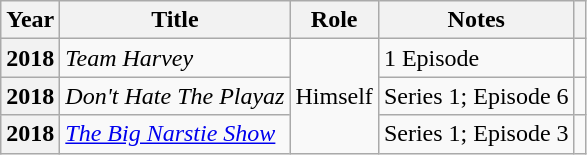<table class="wikitable sortable plainrowheaders">
<tr>
<th scope="col">Year</th>
<th scope="col">Title</th>
<th scope="col">Role</th>
<th scope="col" class="unsortable">Notes</th>
<th scope="col" class="unsortable"></th>
</tr>
<tr>
<th scope="Row">2018</th>
<td><em>Team Harvey</em></td>
<td rowspan="3">Himself</td>
<td>1 Episode</td>
<td></td>
</tr>
<tr>
<th scope="row">2018</th>
<td><em>Don't Hate The Playaz</em></td>
<td>Series 1; Episode 6</td>
<td></td>
</tr>
<tr>
<th scope="Row">2018</th>
<td><em><a href='#'>The Big Narstie Show</a></em></td>
<td>Series 1; Episode 3</td>
<td></td>
</tr>
</table>
